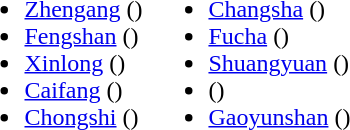<table>
<tr>
<td valign="top"><br><ul><li><a href='#'>Zhengang</a> ()</li><li><a href='#'>Fengshan</a> ()</li><li><a href='#'>Xinlong</a> ()</li><li><a href='#'>Caifang</a> ()</li><li><a href='#'>Chongshi</a> ()</li></ul></td>
<td valign="top"><br><ul><li><a href='#'>Changsha</a> ()</li><li><a href='#'>Fucha</a> ()</li><li><a href='#'>Shuangyuan</a> ()</li><li> ()</li><li><a href='#'>Gaoyunshan</a> ()</li></ul></td>
</tr>
</table>
